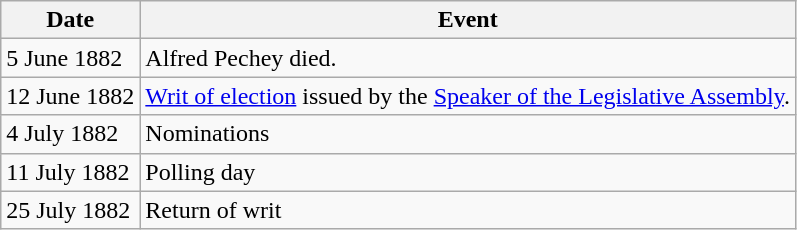<table class="wikitable">
<tr>
<th>Date</th>
<th>Event</th>
</tr>
<tr>
<td>5 June 1882</td>
<td>Alfred Pechey died.</td>
</tr>
<tr>
<td>12 June 1882</td>
<td><a href='#'>Writ of election</a> issued by the <a href='#'>Speaker of the Legislative Assembly</a>.</td>
</tr>
<tr>
<td>4 July 1882</td>
<td>Nominations</td>
</tr>
<tr>
<td>11 July 1882</td>
<td>Polling day</td>
</tr>
<tr>
<td>25 July 1882</td>
<td>Return of writ</td>
</tr>
</table>
